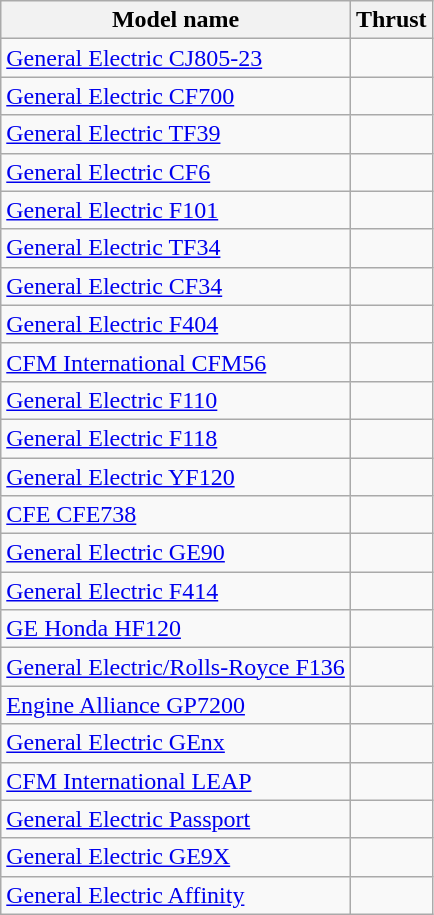<table class="wikitable sortable">
<tr>
<th>Model name</th>
<th>Thrust</th>
</tr>
<tr>
<td align=left><a href='#'>General Electric CJ805-23</a></td>
<td align=center></td>
</tr>
<tr>
<td align=left><a href='#'>General Electric CF700</a></td>
<td align=center></td>
</tr>
<tr>
<td align=left><a href='#'>General Electric TF39</a></td>
<td align=center></td>
</tr>
<tr>
<td align=left><a href='#'>General Electric CF6</a></td>
<td align=center></td>
</tr>
<tr>
<td align=left><a href='#'>General Electric F101</a></td>
<td align=center></td>
</tr>
<tr>
<td align=left><a href='#'>General Electric TF34</a></td>
<td align=center></td>
</tr>
<tr>
<td align=left><a href='#'>General Electric CF34</a></td>
<td align=center></td>
</tr>
<tr>
<td align=left><a href='#'>General Electric F404</a></td>
<td align=center></td>
</tr>
<tr>
<td align=left><a href='#'>CFM International CFM56</a></td>
<td align=center></td>
</tr>
<tr>
<td align=left><a href='#'>General Electric F110</a></td>
<td align=center></td>
</tr>
<tr>
<td align=left><a href='#'>General Electric F118</a></td>
<td align=center></td>
</tr>
<tr>
<td align=left><a href='#'>General Electric YF120</a></td>
<td align=center></td>
</tr>
<tr>
<td align=left><a href='#'>CFE CFE738</a></td>
<td align=center></td>
</tr>
<tr>
<td align=left><a href='#'>General Electric GE90</a></td>
<td align=center></td>
</tr>
<tr>
<td align=left><a href='#'>General Electric F414</a></td>
<td align=center></td>
</tr>
<tr>
<td align=left><a href='#'>GE Honda HF120</a></td>
<td align=center></td>
</tr>
<tr>
<td align=left><a href='#'>General Electric/Rolls-Royce F136</a></td>
<td align=center></td>
</tr>
<tr>
<td align=left><a href='#'>Engine Alliance GP7200</a></td>
<td align=center></td>
</tr>
<tr>
<td align=left><a href='#'>General Electric GEnx</a></td>
<td align=center></td>
</tr>
<tr>
<td align=left><a href='#'>CFM International LEAP</a></td>
<td align=center></td>
</tr>
<tr>
<td align=left><a href='#'>General Electric Passport</a></td>
<td align=center></td>
</tr>
<tr>
<td align=left><a href='#'>General Electric GE9X</a></td>
<td align=center></td>
</tr>
<tr>
<td align=left><a href='#'>General Electric Affinity</a></td>
<td align=center></td>
</tr>
</table>
